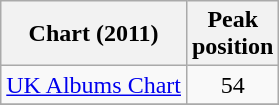<table class="wikitable sortable">
<tr>
<th>Chart (2011)</th>
<th>Peak<br>position</th>
</tr>
<tr>
<td><a href='#'>UK Albums Chart</a></td>
<td align="center">54</td>
</tr>
<tr>
</tr>
</table>
